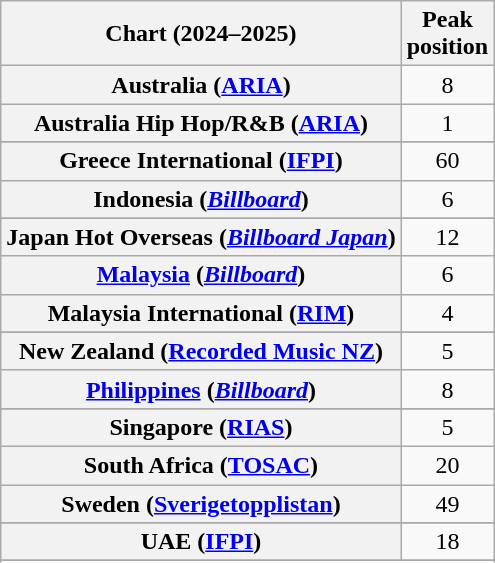<table class="wikitable sortable plainrowheaders" style="text-align:center">
<tr>
<th scope="col">Chart (2024–2025)</th>
<th scope="col">Peak<br>position</th>
</tr>
<tr>
<th scope="row">Australia (<a href='#'>ARIA</a>)</th>
<td>8</td>
</tr>
<tr>
<th scope="row">Australia Hip Hop/R&B (<a href='#'>ARIA</a>)</th>
<td>1</td>
</tr>
<tr>
</tr>
<tr>
</tr>
<tr>
</tr>
<tr>
</tr>
<tr>
<th scope="row">Greece International (<a href='#'>IFPI</a>)</th>
<td>60</td>
</tr>
<tr>
<th scope="row">Indonesia (<em><a href='#'>Billboard</a></em>)</th>
<td>6</td>
</tr>
<tr>
</tr>
<tr>
<th scope="row">Japan Hot Overseas (<em><a href='#'>Billboard Japan</a></em>)</th>
<td>12</td>
</tr>
<tr>
<th scope="row"><a href='#'>Malaysia</a> (<em><a href='#'>Billboard</a></em>)</th>
<td>6</td>
</tr>
<tr>
<th scope="row">Malaysia International (<a href='#'>RIM</a>)</th>
<td>4</td>
</tr>
<tr>
</tr>
<tr>
<th scope="row">New Zealand (<a href='#'>Recorded Music NZ</a>)</th>
<td>5</td>
</tr>
<tr>
<th scope="row"><a href='#'>Philippines</a> (<em><a href='#'>Billboard</a></em>)</th>
<td>8</td>
</tr>
<tr>
</tr>
<tr>
<th scope="row">Singapore (<a href='#'>RIAS</a>)</th>
<td>5</td>
</tr>
<tr>
<th scope="row">South Africa (<a href='#'>TOSAC</a>)</th>
<td>20</td>
</tr>
<tr>
<th scope="row">Sweden (<a href='#'>Sverigetopplistan</a>)</th>
<td>49</td>
</tr>
<tr>
</tr>
<tr>
<th scope="row">UAE (<a href='#'>IFPI</a>)</th>
<td>18</td>
</tr>
<tr>
</tr>
<tr>
</tr>
<tr>
</tr>
<tr>
</tr>
<tr>
</tr>
<tr>
</tr>
<tr>
</tr>
</table>
